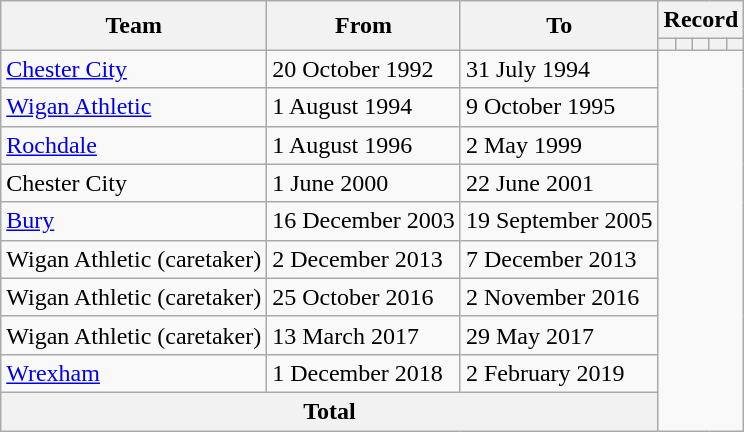<table class=wikitable style="text-align: center">
<tr>
<th rowspan=2>Team</th>
<th rowspan=2>From</th>
<th rowspan=2>To</th>
<th colspan=5>Record</th>
</tr>
<tr>
<th></th>
<th></th>
<th></th>
<th></th>
<th></th>
</tr>
<tr>
<td align=left><a href='#'>Chester City</a></td>
<td align=left>20 October 1992</td>
<td align=left>31 July 1994<br></td>
</tr>
<tr>
<td align=left><a href='#'>Wigan Athletic</a></td>
<td align=left>1 August 1994</td>
<td align=left>9 October 1995<br></td>
</tr>
<tr>
<td align=left><a href='#'>Rochdale</a></td>
<td align=left>1 August 1996</td>
<td align=left>2 May 1999<br></td>
</tr>
<tr>
<td align=left>Chester City</td>
<td align=left>1 June 2000</td>
<td align=left>22 June 2001<br></td>
</tr>
<tr>
<td align=left><a href='#'>Bury</a></td>
<td align=left>16 December 2003</td>
<td align=left>19 September 2005<br></td>
</tr>
<tr>
<td align=left>Wigan Athletic (caretaker)</td>
<td align=left>2 December 2013</td>
<td align=left>7 December 2013<br></td>
</tr>
<tr>
<td align=left>Wigan Athletic (caretaker)</td>
<td align=left>25 October 2016</td>
<td align=left>2 November 2016<br></td>
</tr>
<tr>
<td align=left>Wigan Athletic (caretaker)</td>
<td align=left>13 March 2017</td>
<td align=left>29 May 2017<br></td>
</tr>
<tr>
<td align=left><a href='#'>Wrexham</a></td>
<td align=left>1 December 2018</td>
<td align=left>2 February 2019<br></td>
</tr>
<tr>
<th colspan=3>Total<br></th>
</tr>
</table>
